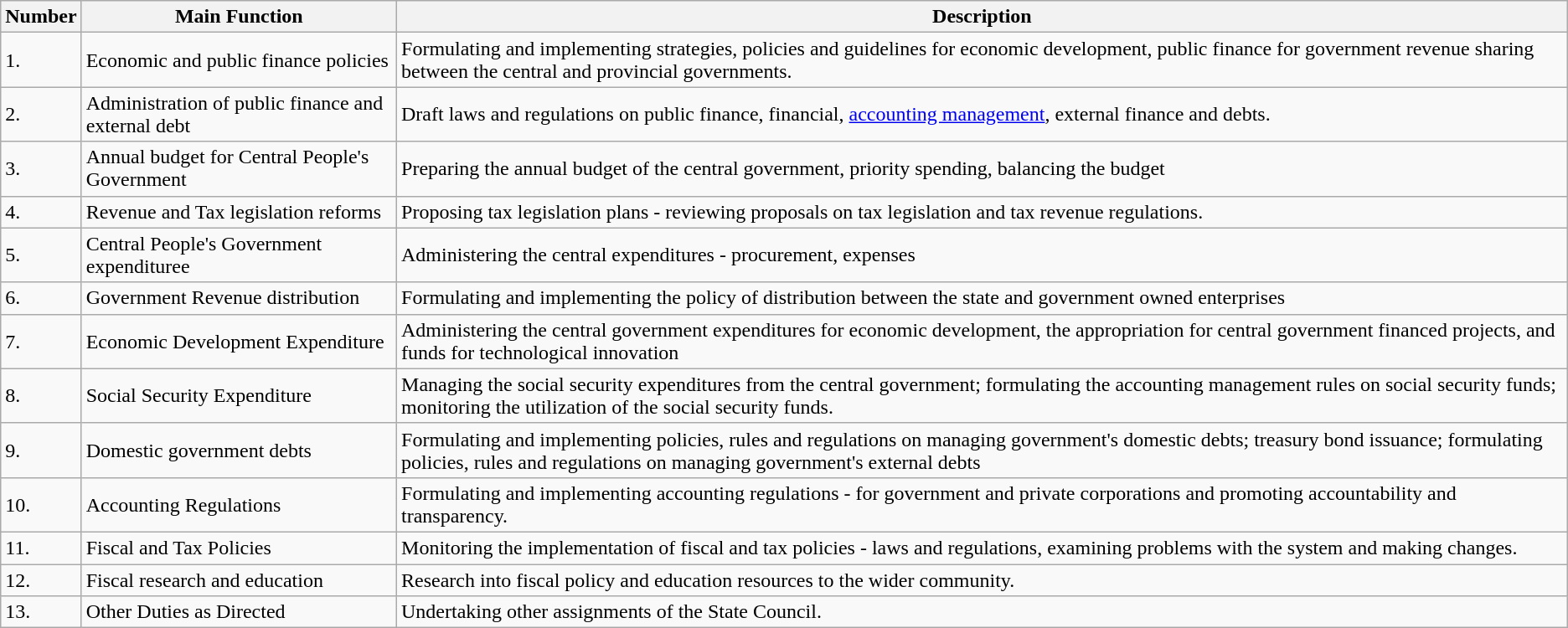<table class="wikitable">
<tr>
<th>Number</th>
<th>Main Function</th>
<th>Description</th>
</tr>
<tr>
<td>1.</td>
<td>Economic and public finance policies</td>
<td>Formulating and implementing strategies, policies and guidelines for economic development, public finance for government revenue sharing between the central and provincial governments.</td>
</tr>
<tr>
<td>2.</td>
<td>Administration of public finance and external debt</td>
<td>Draft laws and regulations on public finance, financial, <a href='#'>accounting management</a>, external finance and debts.</td>
</tr>
<tr>
<td>3.</td>
<td>Annual budget for Central People's Government</td>
<td>Preparing the annual budget of the central government, priority spending, balancing the budget</td>
</tr>
<tr>
<td>4.</td>
<td>Revenue and Tax legislation reforms</td>
<td>Proposing tax legislation plans - reviewing proposals on tax legislation and tax revenue regulations.</td>
</tr>
<tr>
<td>5.</td>
<td>Central People's Government expendituree</td>
<td>Administering the central expenditures - procurement, expenses</td>
</tr>
<tr>
<td>6.</td>
<td>Government Revenue distribution</td>
<td>Formulating and implementing the policy of distribution between the state and government owned enterprises</td>
</tr>
<tr>
<td>7.</td>
<td>Economic Development Expenditure</td>
<td>Administering the central government expenditures for economic development, the appropriation for central government financed projects, and funds for technological innovation</td>
</tr>
<tr>
<td>8.</td>
<td>Social Security Expenditure</td>
<td>Managing the social security expenditures from the central government; formulating the accounting management rules on social security funds; monitoring the utilization of the social security funds.</td>
</tr>
<tr>
<td>9.</td>
<td>Domestic government debts</td>
<td>Formulating and implementing policies, rules and regulations on managing government's domestic debts; treasury bond issuance; formulating policies, rules and regulations on managing government's external debts</td>
</tr>
<tr>
<td>10.</td>
<td>Accounting Regulations</td>
<td>Formulating and implementing accounting regulations - for government and private corporations and promoting accountability and transparency.</td>
</tr>
<tr>
<td>11.</td>
<td>Fiscal and Tax Policies</td>
<td>Monitoring the implementation of fiscal and tax policies - laws and regulations, examining problems with the system and making changes.</td>
</tr>
<tr>
<td>12.</td>
<td>Fiscal research and education</td>
<td>Research into fiscal policy and education resources to the wider community.</td>
</tr>
<tr>
<td>13.</td>
<td>Other Duties as Directed</td>
<td>Undertaking other assignments of the State Council.</td>
</tr>
</table>
